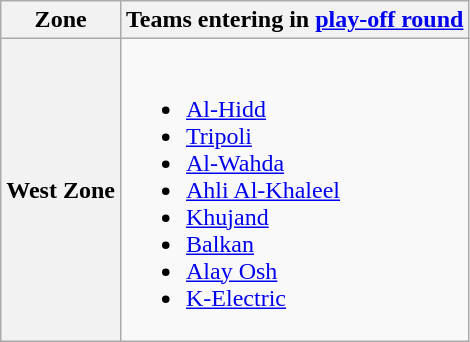<table class="wikitable">
<tr>
<th>Zone</th>
<th>Teams entering in <a href='#'>play-off round</a></th>
</tr>
<tr>
<th>West Zone</th>
<td valign=top><br><ul><li> <a href='#'>Al-Hidd</a></li><li> <a href='#'>Tripoli</a></li><li> <a href='#'>Al-Wahda</a></li><li> <a href='#'>Ahli Al-Khaleel</a></li><li> <a href='#'>Khujand</a></li><li> <a href='#'>Balkan</a></li><li> <a href='#'>Alay Osh</a></li><li> <a href='#'>K-Electric</a> </li></ul></td>
</tr>
</table>
